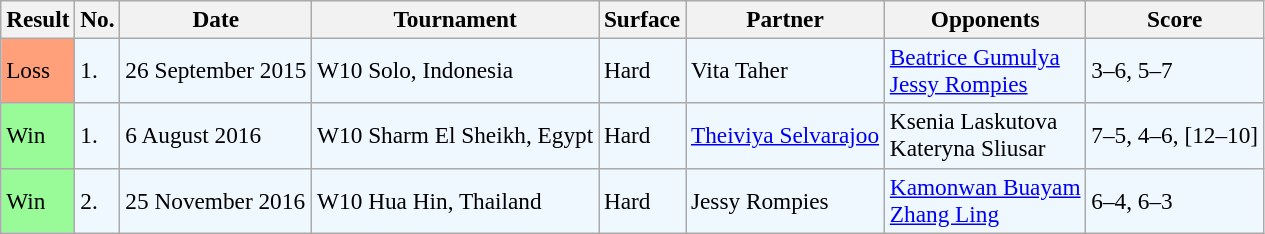<table class="sortable wikitable" style=font-size:97%>
<tr>
<th>Result</th>
<th>No.</th>
<th>Date</th>
<th>Tournament</th>
<th>Surface</th>
<th>Partner</th>
<th>Opponents</th>
<th class="unsortable">Score</th>
</tr>
<tr style="background:#f0f8ff;">
<td style="background:#ffa07a;">Loss</td>
<td>1.</td>
<td>26 September 2015</td>
<td>W10 Solo, Indonesia</td>
<td>Hard</td>
<td> Vita Taher</td>
<td> <a href='#'>Beatrice Gumulya</a> <br>  <a href='#'>Jessy Rompies</a></td>
<td>3–6, 5–7</td>
</tr>
<tr style="background:#f0f8ff;">
<td style="background:#98fb98;">Win</td>
<td>1.</td>
<td>6 August 2016</td>
<td>W10 Sharm El Sheikh, Egypt</td>
<td>Hard</td>
<td> <a href='#'>Theiviya Selvarajoo</a></td>
<td> Ksenia Laskutova <br>  Kateryna Sliusar</td>
<td>7–5, 4–6, [12–10]</td>
</tr>
<tr style="background:#f0f8ff;">
<td style="background:#98fb98;">Win</td>
<td>2.</td>
<td>25 November 2016</td>
<td>W10 Hua Hin, Thailand</td>
<td>Hard</td>
<td> Jessy Rompies</td>
<td> <a href='#'>Kamonwan Buayam</a> <br>  <a href='#'>Zhang Ling</a></td>
<td>6–4, 6–3</td>
</tr>
</table>
